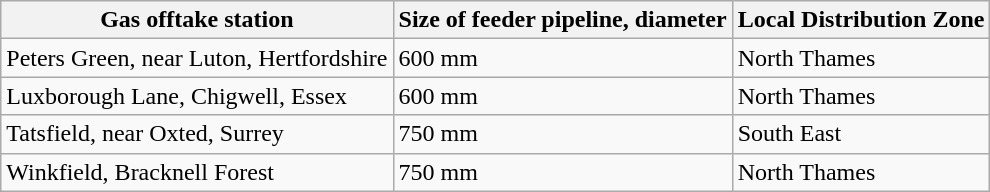<table class="wikitable">
<tr>
<th>Gas offtake station</th>
<th>Size of feeder pipeline, diameter</th>
<th>Local Distribution Zone</th>
</tr>
<tr>
<td>Peters Green, near Luton, Hertfordshire</td>
<td>600 mm</td>
<td>North Thames</td>
</tr>
<tr>
<td>Luxborough Lane, Chigwell, Essex</td>
<td>600 mm</td>
<td>North Thames</td>
</tr>
<tr>
<td>Tatsfield, near Oxted, Surrey</td>
<td>750 mm</td>
<td>South East</td>
</tr>
<tr>
<td>Winkfield, Bracknell Forest</td>
<td>750 mm</td>
<td>North Thames</td>
</tr>
</table>
